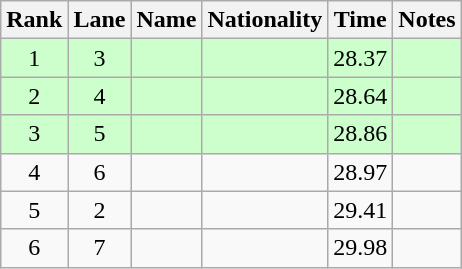<table class="wikitable sortable" style="text-align:center">
<tr>
<th>Rank</th>
<th>Lane</th>
<th>Name</th>
<th>Nationality</th>
<th>Time</th>
<th>Notes</th>
</tr>
<tr bgcolor=ccffcc>
<td>1</td>
<td>3</td>
<td align=left></td>
<td align=left></td>
<td>28.37</td>
<td><strong></strong></td>
</tr>
<tr bgcolor=ccffcc>
<td>2</td>
<td>4</td>
<td align=left></td>
<td align=left></td>
<td>28.64</td>
<td><strong></strong></td>
</tr>
<tr bgcolor=ccffcc>
<td>3</td>
<td>5</td>
<td align=left></td>
<td align=left></td>
<td>28.86</td>
<td></td>
</tr>
<tr>
<td>4</td>
<td>6</td>
<td align=left></td>
<td align=left></td>
<td>28.97</td>
<td></td>
</tr>
<tr>
<td>5</td>
<td>2</td>
<td align=left></td>
<td align=left></td>
<td>29.41</td>
<td></td>
</tr>
<tr>
<td>6</td>
<td>7</td>
<td align=left></td>
<td align=left></td>
<td>29.98</td>
<td></td>
</tr>
</table>
